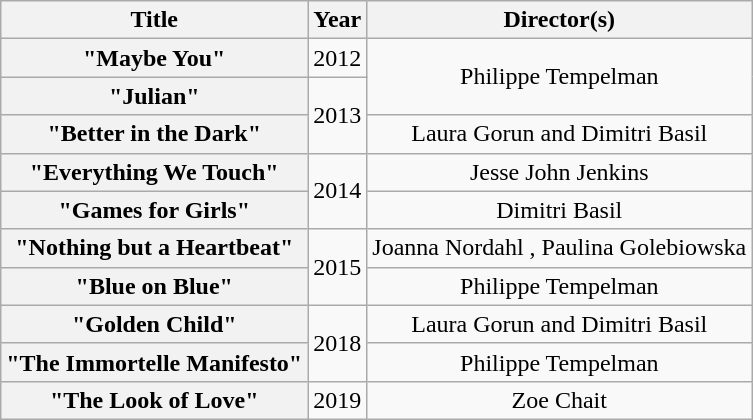<table class="wikitable plainrowheaders" style="text-align:center;">
<tr>
<th scope="col">Title</th>
<th scope="col">Year</th>
<th scope="col">Director(s)</th>
</tr>
<tr>
<th scope="row">"Maybe You"</th>
<td>2012</td>
<td rowspan="2">Philippe Tempelman</td>
</tr>
<tr>
<th scope="row">"Julian"</th>
<td rowspan="2">2013</td>
</tr>
<tr>
<th scope="row">"Better in the Dark"</th>
<td>Laura Gorun and Dimitri Basil</td>
</tr>
<tr>
<th scope="row">"Everything We Touch"</th>
<td rowspan="2">2014</td>
<td>Jesse John Jenkins</td>
</tr>
<tr>
<th scope="row">"Games for Girls"</th>
<td>Dimitri Basil</td>
</tr>
<tr>
<th scope="row">"Nothing but a Heartbeat"</th>
<td rowspan="2">2015</td>
<td>Joanna Nordahl , Paulina Golebiowska </td>
</tr>
<tr>
<th scope="row">"Blue on Blue"</th>
<td>Philippe Tempelman</td>
</tr>
<tr>
<th scope="row">"Golden Child"</th>
<td rowspan="2">2018</td>
<td>Laura Gorun and Dimitri Basil</td>
</tr>
<tr>
<th scope="row">"The Immortelle Manifesto"</th>
<td>Philippe Tempelman</td>
</tr>
<tr>
<th scope="row">"The Look of Love"</th>
<td>2019</td>
<td>Zoe Chait</td>
</tr>
</table>
